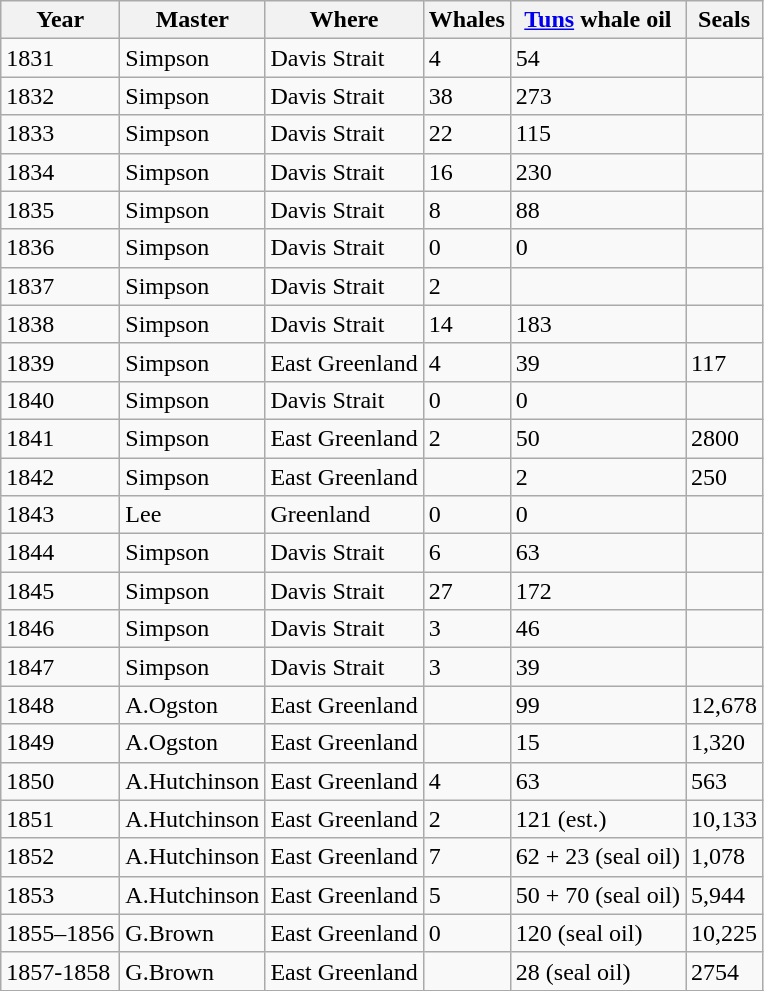<table class="sortable wikitable">
<tr>
<th>Year</th>
<th>Master</th>
<th>Where</th>
<th>Whales</th>
<th><a href='#'>Tuns</a> whale oil</th>
<th>Seals</th>
</tr>
<tr>
<td>1831</td>
<td>Simpson</td>
<td>Davis Strait</td>
<td>4</td>
<td>54</td>
<td></td>
</tr>
<tr>
<td>1832</td>
<td>Simpson</td>
<td>Davis Strait</td>
<td>38</td>
<td>273</td>
<td></td>
</tr>
<tr>
<td>1833</td>
<td>Simpson</td>
<td>Davis Strait</td>
<td>22</td>
<td>115</td>
<td></td>
</tr>
<tr>
<td>1834</td>
<td>Simpson</td>
<td>Davis Strait</td>
<td>16</td>
<td>230</td>
<td></td>
</tr>
<tr>
<td>1835</td>
<td>Simpson</td>
<td>Davis Strait</td>
<td>8</td>
<td>88</td>
<td></td>
</tr>
<tr>
<td>1836</td>
<td>Simpson</td>
<td>Davis Strait</td>
<td>0</td>
<td>0</td>
<td></td>
</tr>
<tr>
<td>1837</td>
<td>Simpson</td>
<td>Davis Strait</td>
<td>2</td>
<td></td>
<td></td>
</tr>
<tr>
<td>1838</td>
<td>Simpson</td>
<td>Davis Strait</td>
<td>14</td>
<td>183</td>
<td></td>
</tr>
<tr>
<td>1839</td>
<td>Simpson</td>
<td>East Greenland</td>
<td>4</td>
<td>39</td>
<td>117</td>
</tr>
<tr>
<td>1840</td>
<td>Simpson</td>
<td>Davis Strait</td>
<td>0</td>
<td>0</td>
<td></td>
</tr>
<tr>
<td>1841</td>
<td>Simpson</td>
<td>East Greenland</td>
<td>2</td>
<td>50</td>
<td>2800</td>
</tr>
<tr>
<td>1842</td>
<td>Simpson</td>
<td>East Greenland</td>
<td></td>
<td>2</td>
<td>250</td>
</tr>
<tr>
<td>1843</td>
<td>Lee</td>
<td>Greenland</td>
<td>0</td>
<td>0</td>
</tr>
<tr>
<td>1844</td>
<td>Simpson</td>
<td>Davis Strait</td>
<td>6</td>
<td>63</td>
<td></td>
</tr>
<tr>
<td>1845</td>
<td>Simpson</td>
<td>Davis Strait</td>
<td>27</td>
<td>172</td>
<td></td>
</tr>
<tr>
<td>1846</td>
<td>Simpson</td>
<td>Davis Strait</td>
<td>3</td>
<td>46</td>
<td></td>
</tr>
<tr>
<td>1847</td>
<td>Simpson</td>
<td>Davis Strait</td>
<td>3</td>
<td>39</td>
<td></td>
</tr>
<tr>
<td>1848</td>
<td>A.Ogston</td>
<td>East Greenland</td>
<td></td>
<td>99</td>
<td>12,678</td>
</tr>
<tr>
<td>1849</td>
<td>A.Ogston</td>
<td>East Greenland</td>
<td></td>
<td>15</td>
<td>1,320</td>
</tr>
<tr>
<td>1850</td>
<td>A.Hutchinson</td>
<td>East Greenland</td>
<td>4</td>
<td>63</td>
<td>563</td>
</tr>
<tr>
<td>1851</td>
<td>A.Hutchinson</td>
<td>East Greenland</td>
<td>2</td>
<td>121 (est.)</td>
<td>10,133</td>
</tr>
<tr>
<td>1852</td>
<td>A.Hutchinson</td>
<td>East Greenland</td>
<td>7</td>
<td>62 + 23 (seal oil)</td>
<td>1,078</td>
</tr>
<tr>
<td>1853</td>
<td>A.Hutchinson</td>
<td>East Greenland</td>
<td>5</td>
<td>50 + 70 (seal oil)</td>
<td>5,944</td>
</tr>
<tr>
<td>1855–1856</td>
<td>G.Brown</td>
<td>East Greenland</td>
<td>0</td>
<td>120 (seal oil)</td>
<td>10,225</td>
</tr>
<tr>
<td>1857-1858</td>
<td>G.Brown</td>
<td>East Greenland</td>
<td></td>
<td>28 (seal oil)</td>
<td>2754</td>
</tr>
<tr>
</tr>
</table>
